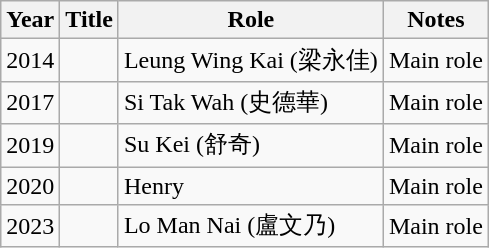<table class="wikitable">
<tr>
<th>Year</th>
<th>Title</th>
<th>Role</th>
<th>Notes</th>
</tr>
<tr>
<td>2014</td>
<td><em></em></td>
<td>Leung Wing Kai (梁永佳)</td>
<td>Main role</td>
</tr>
<tr>
<td>2017</td>
<td><em></em></td>
<td>Si Tak Wah (史德華)</td>
<td>Main role</td>
</tr>
<tr>
<td>2019</td>
<td><em></em></td>
<td>Su Kei (舒奇)</td>
<td>Main role</td>
</tr>
<tr>
<td>2020</td>
<td><em></em></td>
<td>Henry</td>
<td>Main role</td>
</tr>
<tr>
<td>2023</td>
<td><em></em></td>
<td>Lo Man Nai (盧文乃)</td>
<td>Main role</td>
</tr>
</table>
